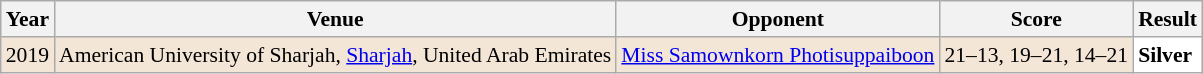<table class="sortable wikitable" style="font-size: 90%;">
<tr>
<th>Year</th>
<th>Venue</th>
<th>Opponent</th>
<th>Score</th>
<th>Result</th>
</tr>
<tr style="background:#F3E6D7">
<td align="center">2019</td>
<td align="left">American University of Sharjah, <a href='#'>Sharjah</a>, United Arab Emirates</td>
<td align="left"> <a href='#'>Miss Samownkorn Photisuppaiboon</a></td>
<td align="left">21–13, 19–21, 14–21</td>
<td style="text-align:left; background:white"> <strong>Silver</strong></td>
</tr>
</table>
